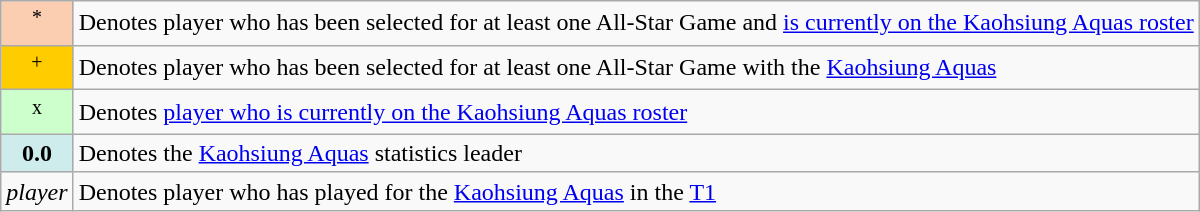<table class="wikitable">
<tr>
<td align="center" bgcolor="#FBCEB1" width="20"><sup>*</sup></td>
<td>Denotes player who has been selected for at least one All-Star Game and <a href='#'>is currently on the Kaohsiung Aquas roster</a></td>
</tr>
<tr>
<td align="center" bgcolor="#FFCC00" width="20"><sup>+</sup></td>
<td>Denotes player who has been selected for at least one All-Star Game with the <a href='#'>Kaohsiung Aquas</a></td>
</tr>
<tr>
<td align="center" bgcolor="#CCFFCC" width="20"><sup>x</sup></td>
<td>Denotes <a href='#'>player who is currently on the Kaohsiung Aquas roster</a></td>
</tr>
<tr>
<td align="center" bgcolor="#CFECEC" width="20"><strong>0.0</strong></td>
<td>Denotes the <a href='#'>Kaohsiung Aquas</a> statistics leader</td>
</tr>
<tr>
<td align="center" width="20"><em>player</em></td>
<td>Denotes player who has played for the <a href='#'>Kaohsiung Aquas</a> in the <a href='#'>T1</a><br></td>
</tr>
</table>
